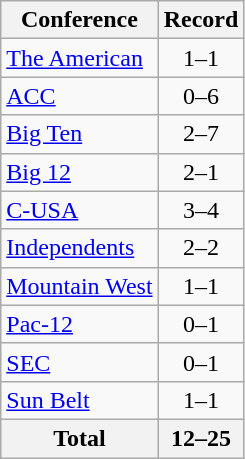<table class="wikitable">
<tr>
<th>Conference</th>
<th>Record</th>
</tr>
<tr>
<td><a href='#'>The American</a></td>
<td align=center>1–1</td>
</tr>
<tr>
<td><a href='#'>ACC</a></td>
<td align=center>0–6</td>
</tr>
<tr>
<td><a href='#'>Big Ten</a></td>
<td align=center>2–7</td>
</tr>
<tr>
<td><a href='#'>Big 12</a></td>
<td align=center>2–1</td>
</tr>
<tr>
<td><a href='#'>C-USA</a></td>
<td align=center>3–4</td>
</tr>
<tr>
<td><a href='#'>Independents</a></td>
<td align=center>2–2</td>
</tr>
<tr>
<td><a href='#'>Mountain West</a></td>
<td align=center>1–1</td>
</tr>
<tr>
<td><a href='#'>Pac-12</a></td>
<td align=center>0–1</td>
</tr>
<tr>
<td><a href='#'>SEC</a></td>
<td align=center>0–1</td>
</tr>
<tr>
<td><a href='#'>Sun Belt</a></td>
<td align=center>1–1</td>
</tr>
<tr>
<th>Total</th>
<th>12–25</th>
</tr>
</table>
